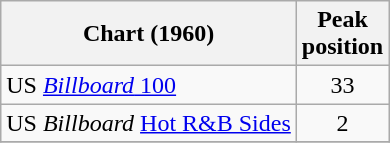<table class="wikitable">
<tr>
<th>Chart (1960)</th>
<th>Peak<br>position</th>
</tr>
<tr>
<td>US <a href='#'><em>Billboard</em> 100</a></td>
<td align="center">33</td>
</tr>
<tr>
<td>US <em>Billboard</em> <a href='#'>Hot R&B Sides</a></td>
<td align="center">2</td>
</tr>
<tr>
</tr>
</table>
